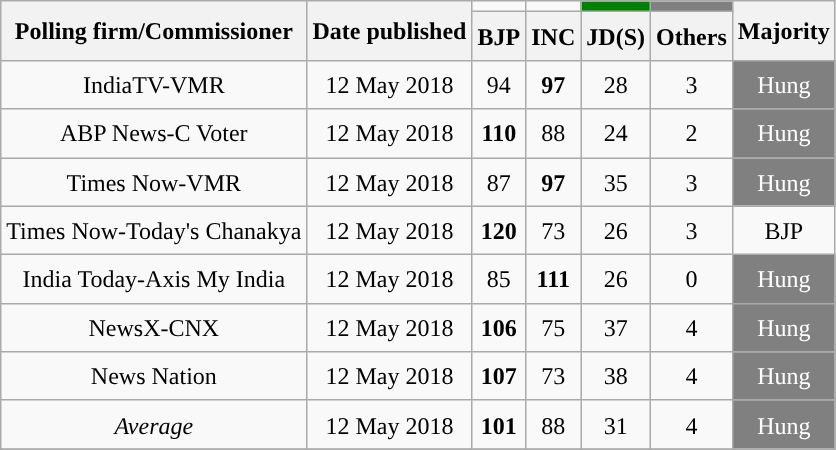<table class="wikitable collapsible" style="text-align:center; line-height:25px">
<tr>
<th rowspan="2" class="wikitable">Polling firm/Commissioner</th>
<th rowspan="2" class="wikitable">Date published</th>
<td></td>
<td></td>
<td style="background:green;"></td>
<td style="background:gray;"></td>
<th rowspan="2">Majority</th>
</tr>
<tr>
<th class="wikitable">BJP</th>
<th class="wikitable">INC</th>
<th class="wikitable">JD(S)</th>
<th class="wikitable">Others</th>
</tr>
<tr>
<td>IndiaTV-VMR</td>
<td>12 May 2018</td>
<td>94</td>
<td><strong>97</strong></td>
<td>28</td>
<td>3</td>
<td style="background:gray; color:white;">Hung</td>
</tr>
<tr>
<td>ABP News-C Voter</td>
<td>12 May 2018</td>
<td><strong>110</strong></td>
<td>88</td>
<td>24</td>
<td>2</td>
<td style="background:gray; color:white;">Hung</td>
</tr>
<tr>
<td>Times Now-VMR</td>
<td>12 May 2018</td>
<td>87</td>
<td><strong>97</strong></td>
<td>35</td>
<td>3</td>
<td style="background:gray; color:white;">Hung</td>
</tr>
<tr>
<td>Times Now-Today's Chanakya</td>
<td>12 May 2018</td>
<td><strong>120</strong></td>
<td>73</td>
<td>26</td>
<td>3</td>
<td style="background:">BJP</td>
</tr>
<tr>
<td>India Today-Axis My India</td>
<td>12 May 2018</td>
<td>85</td>
<td><strong>111</strong></td>
<td>26</td>
<td>0</td>
<td style="background:gray; color:white;">Hung</td>
</tr>
<tr>
<td>NewsX-CNX</td>
<td>12 May 2018</td>
<td><strong>106</strong></td>
<td>75</td>
<td>37</td>
<td>4</td>
<td style="background:gray; color:white;">Hung</td>
</tr>
<tr>
<td>News Nation</td>
<td>12 May 2018</td>
<td><strong>107</strong></td>
<td>73</td>
<td>38</td>
<td>4</td>
<td style="background:gray; color:white;">Hung</td>
</tr>
<tr>
<td><em>Average</em></td>
<td>12 May 2018</td>
<td><strong>101</strong></td>
<td>88</td>
<td>31</td>
<td>4</td>
<td style="background:gray; color:white;">Hung</td>
</tr>
<tr>
</tr>
</table>
